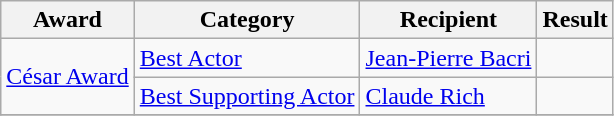<table class="wikitable">
<tr>
<th>Award</th>
<th>Category</th>
<th>Recipient</th>
<th>Result</th>
</tr>
<tr>
<td rowspan=2><a href='#'>César Award</a></td>
<td><a href='#'>Best Actor</a></td>
<td><a href='#'>Jean-Pierre Bacri</a></td>
<td></td>
</tr>
<tr>
<td><a href='#'>Best Supporting Actor</a></td>
<td><a href='#'>Claude Rich</a></td>
<td></td>
</tr>
<tr>
</tr>
</table>
